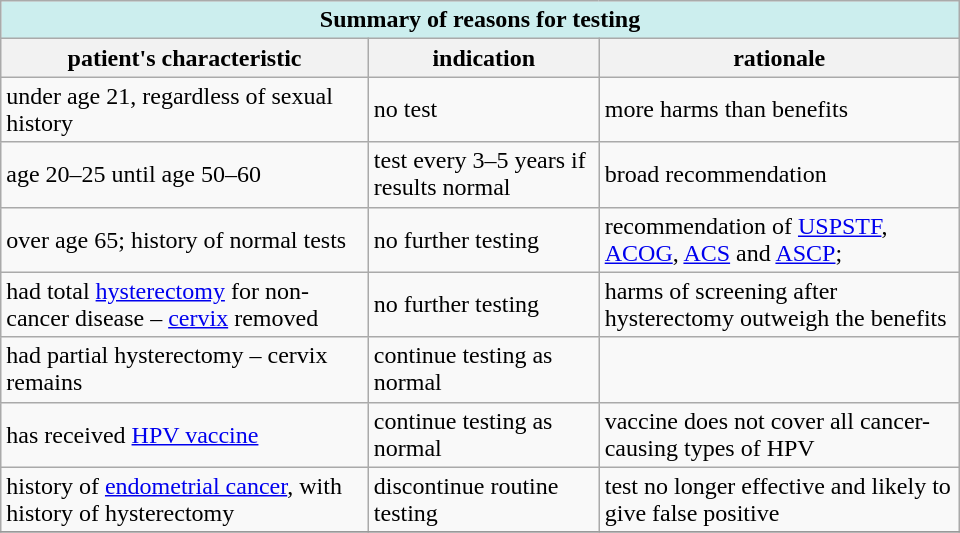<table class="wikitable" style="float:right; width:40em; border:solid 1px #999; margin:0 0 1em 1em;">
<tr>
<th colspan="3" style="background:#cee;">Summary of reasons for testing</th>
</tr>
<tr>
<th>patient's characteristic</th>
<th>indication</th>
<th>rationale</th>
</tr>
<tr>
<td>under age 21, regardless of sexual history</td>
<td>no test</td>
<td>more harms than benefits</td>
</tr>
<tr>
<td>age 20–25 until age 50–60</td>
<td>test every 3–5 years if results normal</td>
<td>broad recommendation</td>
</tr>
<tr>
<td>over age 65; history of normal tests</td>
<td>no further testing</td>
<td>recommendation of <a href='#'>USPSTF</a>, <a href='#'>ACOG</a>, <a href='#'>ACS</a> and <a href='#'>ASCP</a>;</td>
</tr>
<tr>
<td>had total <a href='#'>hysterectomy</a> for non-cancer disease – <a href='#'>cervix</a> removed</td>
<td>no further testing</td>
<td>harms of screening after hysterectomy outweigh the benefits</td>
</tr>
<tr>
<td>had partial hysterectomy – cervix remains</td>
<td>continue testing as normal</td>
<td></td>
</tr>
<tr>
<td>has received <a href='#'>HPV vaccine</a></td>
<td>continue testing as normal</td>
<td>vaccine does not cover all cancer-causing types of HPV</td>
</tr>
<tr>
<td>history of <a href='#'>endometrial cancer</a>, with history of hysterectomy</td>
<td>discontinue routine testing</td>
<td>test no longer effective and likely to give false positive</td>
</tr>
<tr>
</tr>
</table>
